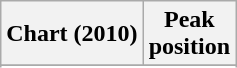<table class="wikitable sortable plainrowheaders" style="text-align:center;">
<tr>
<th scope="col">Chart (2010)</th>
<th scope="col">Peak<br>position</th>
</tr>
<tr>
</tr>
<tr>
</tr>
<tr>
</tr>
</table>
